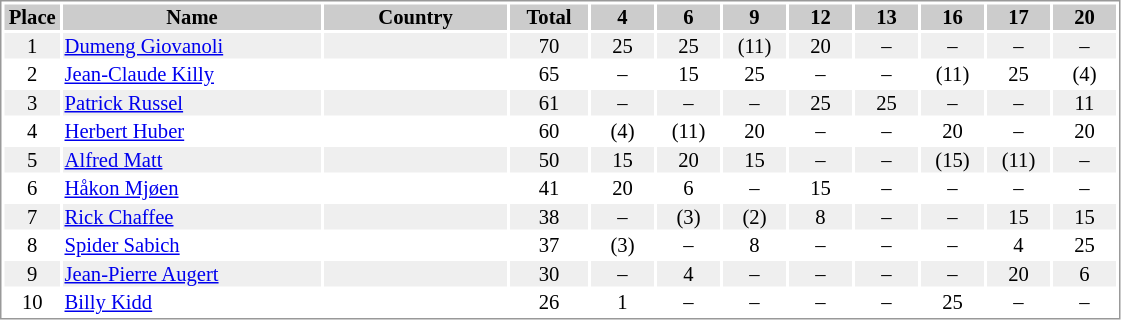<table border="0" style="border: 1px solid #999; background-color:#FFFFFF; text-align:center; font-size:86%; line-height:15px;">
<tr align="center" bgcolor="#CCCCCC">
<th width=35>Place</th>
<th width=170>Name</th>
<th width=120>Country</th>
<th width=50>Total</th>
<th width=40>4</th>
<th width=40>6</th>
<th width=40>9</th>
<th width=40>12</th>
<th width=40>13</th>
<th width=40>16</th>
<th width=40>17</th>
<th width=40>20</th>
</tr>
<tr bgcolor="#EFEFEF">
<td>1</td>
<td align="left"><a href='#'>Dumeng Giovanoli</a></td>
<td align="left"></td>
<td>70</td>
<td>25</td>
<td>25</td>
<td>(11)</td>
<td>20</td>
<td>–</td>
<td>–</td>
<td>–</td>
<td>–</td>
</tr>
<tr>
<td>2</td>
<td align="left"><a href='#'>Jean-Claude Killy</a></td>
<td align="left"></td>
<td>65</td>
<td>–</td>
<td>15</td>
<td>25</td>
<td>–</td>
<td>–</td>
<td>(11)</td>
<td>25</td>
<td>(4)</td>
</tr>
<tr bgcolor="#EFEFEF">
<td>3</td>
<td align="left"><a href='#'>Patrick Russel</a></td>
<td align="left"></td>
<td>61</td>
<td>–</td>
<td>–</td>
<td>–</td>
<td>25</td>
<td>25</td>
<td>–</td>
<td>–</td>
<td>11</td>
</tr>
<tr>
<td>4</td>
<td align="left"><a href='#'>Herbert Huber</a></td>
<td align="left"></td>
<td>60</td>
<td>(4)</td>
<td>(11)</td>
<td>20</td>
<td>–</td>
<td>–</td>
<td>20</td>
<td>–</td>
<td>20</td>
</tr>
<tr bgcolor="#EFEFEF">
<td>5</td>
<td align="left"><a href='#'>Alfred Matt</a></td>
<td align="left"></td>
<td>50</td>
<td>15</td>
<td>20</td>
<td>15</td>
<td>–</td>
<td>–</td>
<td>(15)</td>
<td>(11)</td>
<td>–</td>
</tr>
<tr>
<td>6</td>
<td align="left"><a href='#'>Håkon Mjøen</a></td>
<td align="left"></td>
<td>41</td>
<td>20</td>
<td>6</td>
<td>–</td>
<td>15</td>
<td>–</td>
<td>–</td>
<td>–</td>
<td>–</td>
</tr>
<tr bgcolor="#EFEFEF">
<td>7</td>
<td align="left"><a href='#'>Rick Chaffee</a></td>
<td align="left"></td>
<td>38</td>
<td>–</td>
<td>(3)</td>
<td>(2)</td>
<td>8</td>
<td>–</td>
<td>–</td>
<td>15</td>
<td>15</td>
</tr>
<tr>
<td>8</td>
<td align="left"><a href='#'>Spider Sabich</a></td>
<td align="left"></td>
<td>37</td>
<td>(3)</td>
<td>–</td>
<td>8</td>
<td>–</td>
<td>–</td>
<td>–</td>
<td>4</td>
<td>25</td>
</tr>
<tr bgcolor="#EFEFEF">
<td>9</td>
<td align="left"><a href='#'>Jean-Pierre Augert</a></td>
<td align="left"></td>
<td>30</td>
<td>–</td>
<td>4</td>
<td>–</td>
<td>–</td>
<td>–</td>
<td>–</td>
<td>20</td>
<td>6</td>
</tr>
<tr>
<td>10</td>
<td align="left"><a href='#'>Billy Kidd</a></td>
<td align="left"></td>
<td>26</td>
<td>1</td>
<td>–</td>
<td>–</td>
<td>–</td>
<td>–</td>
<td>25</td>
<td>–</td>
<td>–</td>
</tr>
</table>
